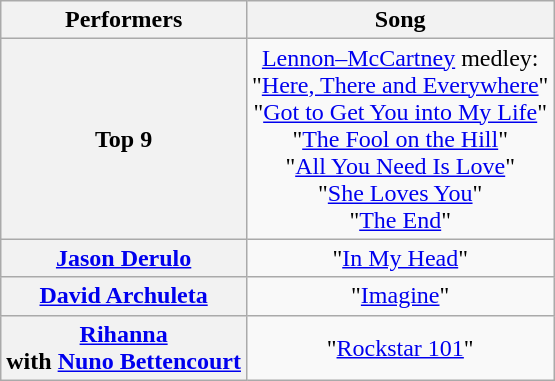<table class="wikitable" style="text-align:center;">
<tr>
<th scope="col">Performers</th>
<th scope="col">Song</th>
</tr>
<tr>
<th scope="row">Top 9</th>
<td><a href='#'>Lennon–McCartney</a> medley:<br>"<a href='#'>Here, There and Everywhere</a>"<br>"<a href='#'>Got to Get You into My Life</a>"<br>"<a href='#'>The Fool on the Hill</a>"<br>"<a href='#'>All You Need Is Love</a>"<br>"<a href='#'>She Loves You</a>"<br>"<a href='#'>The End</a>"</td>
</tr>
<tr>
<th scope="row"><a href='#'>Jason Derulo</a></th>
<td>"<a href='#'>In My Head</a>"</td>
</tr>
<tr>
<th scope="row"><a href='#'>David Archuleta</a></th>
<td>"<a href='#'>Imagine</a>"</td>
</tr>
<tr>
<th scope="row"><a href='#'>Rihanna</a><br>with <a href='#'>Nuno Bettencourt</a></th>
<td>"<a href='#'>Rockstar 101</a>"</td>
</tr>
</table>
